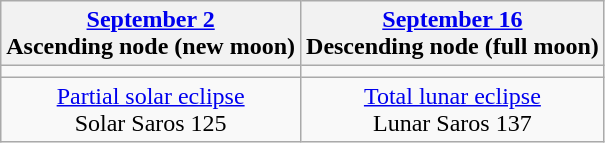<table class="wikitable">
<tr>
<th><a href='#'>September 2</a><br>Ascending node (new moon)<br></th>
<th><a href='#'>September 16</a><br>Descending node (full moon)<br></th>
</tr>
<tr>
<td></td>
<td></td>
</tr>
<tr align=center>
<td><a href='#'>Partial solar eclipse</a><br>Solar Saros 125</td>
<td><a href='#'>Total lunar eclipse</a><br>Lunar Saros 137</td>
</tr>
</table>
